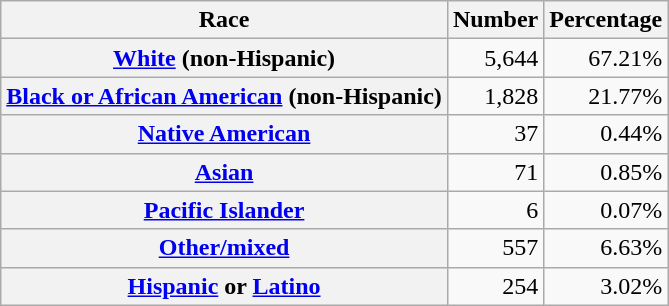<table class="wikitable" style="text-align:right">
<tr>
<th scope="col">Race</th>
<th scope="col">Number</th>
<th scope="col">Percentage</th>
</tr>
<tr>
<th scope="row"><a href='#'>White</a> (non-Hispanic)</th>
<td>5,644</td>
<td>67.21%</td>
</tr>
<tr>
<th scope="row"><a href='#'>Black or African American</a> (non-Hispanic)</th>
<td>1,828</td>
<td>21.77%</td>
</tr>
<tr>
<th scope="row"><a href='#'>Native American</a></th>
<td>37</td>
<td>0.44%</td>
</tr>
<tr>
<th scope="row"><a href='#'>Asian</a></th>
<td>71</td>
<td>0.85%</td>
</tr>
<tr>
<th scope="row"><a href='#'>Pacific Islander</a></th>
<td>6</td>
<td>0.07%</td>
</tr>
<tr>
<th scope="row"><a href='#'>Other/mixed</a></th>
<td>557</td>
<td>6.63%</td>
</tr>
<tr>
<th scope="row"><a href='#'>Hispanic</a> or <a href='#'>Latino</a></th>
<td>254</td>
<td>3.02%</td>
</tr>
</table>
